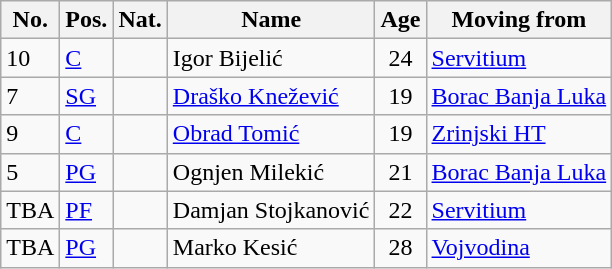<table class="wikitable">
<tr>
<th>No.</th>
<th>Pos.</th>
<th>Nat.</th>
<th>Name</th>
<th>Age</th>
<th>Moving from</th>
</tr>
<tr>
<td>10</td>
<td><a href='#'>C</a></td>
<td></td>
<td>Igor Bijelić</td>
<td align=center>24</td>
<td> <a href='#'>Servitium</a></td>
</tr>
<tr>
<td>7</td>
<td><a href='#'>SG</a></td>
<td></td>
<td><a href='#'>Draško Knežević</a></td>
<td align=center>19</td>
<td> <a href='#'>Borac Banja Luka</a></td>
</tr>
<tr>
<td>9</td>
<td><a href='#'>C</a></td>
<td></td>
<td><a href='#'>Obrad Tomić</a></td>
<td align=center>19</td>
<td> <a href='#'>Zrinjski HT</a></td>
</tr>
<tr>
<td>5</td>
<td><a href='#'>PG</a></td>
<td></td>
<td>Ognjen Milekić</td>
<td align=center>21</td>
<td> <a href='#'>Borac Banja Luka</a></td>
</tr>
<tr>
<td>TBA</td>
<td><a href='#'>PF</a></td>
<td></td>
<td>Damjan Stojkanović</td>
<td align=center>22</td>
<td> <a href='#'>Servitium</a></td>
</tr>
<tr>
<td>TBA</td>
<td><a href='#'>PG</a></td>
<td></td>
<td>Marko Kesić</td>
<td align=center>28</td>
<td> <a href='#'>Vojvodina</a></td>
</tr>
</table>
